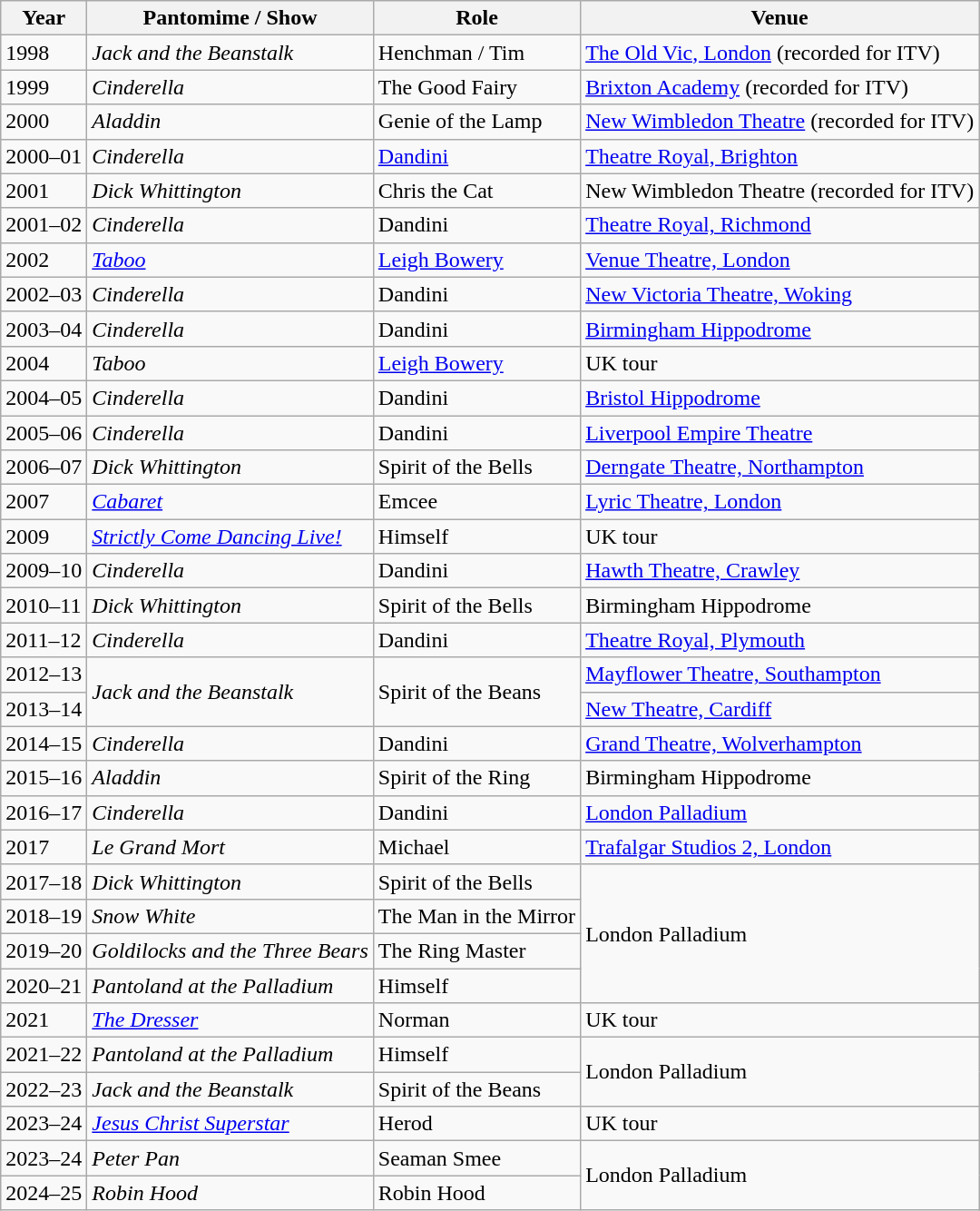<table class="wikitable">
<tr>
<th>Year</th>
<th>Pantomime / Show</th>
<th>Role</th>
<th>Venue</th>
</tr>
<tr>
<td>1998</td>
<td><em>Jack and the Beanstalk</em></td>
<td>Henchman / Tim</td>
<td><a href='#'>The Old Vic, London</a> (recorded for ITV)</td>
</tr>
<tr>
<td>1999</td>
<td><em>Cinderella</em></td>
<td>The Good Fairy</td>
<td><a href='#'>Brixton Academy</a> (recorded for ITV)</td>
</tr>
<tr>
<td>2000</td>
<td><em>Aladdin</em></td>
<td>Genie of the Lamp</td>
<td><a href='#'>New Wimbledon Theatre</a> (recorded for ITV)</td>
</tr>
<tr>
<td>2000–01</td>
<td><em>Cinderella</em></td>
<td><a href='#'>Dandini</a></td>
<td><a href='#'>Theatre Royal, Brighton</a></td>
</tr>
<tr>
<td>2001</td>
<td><em>Dick Whittington</em></td>
<td>Chris the Cat</td>
<td>New Wimbledon Theatre (recorded for ITV)</td>
</tr>
<tr>
<td>2001–02</td>
<td><em>Cinderella</em></td>
<td>Dandini</td>
<td><a href='#'>Theatre Royal, Richmond</a></td>
</tr>
<tr>
<td>2002</td>
<td><a href='#'><em>Taboo</em></a></td>
<td><a href='#'>Leigh Bowery</a></td>
<td><a href='#'>Venue Theatre, London</a></td>
</tr>
<tr>
<td>2002–03</td>
<td><em>Cinderella</em></td>
<td>Dandini</td>
<td><a href='#'>New Victoria Theatre, Woking</a></td>
</tr>
<tr>
<td>2003–04</td>
<td><em>Cinderella</em></td>
<td>Dandini</td>
<td><a href='#'>Birmingham Hippodrome</a></td>
</tr>
<tr>
<td>2004</td>
<td><em>Taboo</em></td>
<td><a href='#'>Leigh Bowery</a></td>
<td>UK tour</td>
</tr>
<tr>
<td>2004–05</td>
<td><em>Cinderella</em></td>
<td>Dandini</td>
<td><a href='#'>Bristol Hippodrome</a></td>
</tr>
<tr>
<td>2005–06</td>
<td><em>Cinderella</em></td>
<td>Dandini</td>
<td><a href='#'>Liverpool Empire Theatre</a></td>
</tr>
<tr>
<td>2006–07</td>
<td><em>Dick Whittington</em></td>
<td>Spirit of the Bells</td>
<td><a href='#'>Derngate Theatre, Northampton</a></td>
</tr>
<tr>
<td>2007</td>
<td><a href='#'><em>Cabaret</em></a></td>
<td>Emcee</td>
<td><a href='#'>Lyric Theatre, London</a></td>
</tr>
<tr>
<td>2009</td>
<td><em><a href='#'>Strictly Come Dancing Live!</a></em></td>
<td>Himself</td>
<td>UK tour</td>
</tr>
<tr>
<td>2009–10</td>
<td><em>Cinderella</em></td>
<td>Dandini</td>
<td><a href='#'>Hawth Theatre, Crawley</a></td>
</tr>
<tr>
<td>2010–11</td>
<td><em>Dick Whittington</em></td>
<td>Spirit of the Bells</td>
<td>Birmingham Hippodrome</td>
</tr>
<tr>
<td>2011–12</td>
<td><em>Cinderella</em></td>
<td>Dandini</td>
<td><a href='#'>Theatre Royal, Plymouth</a></td>
</tr>
<tr>
<td>2012–13</td>
<td rowspan="2"><em>Jack and the Beanstalk</em></td>
<td rowspan="2">Spirit of the Beans</td>
<td><a href='#'>Mayflower Theatre, Southampton</a></td>
</tr>
<tr>
<td>2013–14</td>
<td><a href='#'>New Theatre, Cardiff</a></td>
</tr>
<tr>
<td>2014–15</td>
<td><em>Cinderella</em></td>
<td>Dandini</td>
<td><a href='#'>Grand Theatre, Wolverhampton</a></td>
</tr>
<tr>
<td>2015–16</td>
<td><em>Aladdin</em></td>
<td>Spirit of the Ring</td>
<td>Birmingham Hippodrome</td>
</tr>
<tr>
<td>2016–17</td>
<td><em>Cinderella</em></td>
<td>Dandini</td>
<td><a href='#'>London Palladium</a></td>
</tr>
<tr>
<td>2017</td>
<td><em>Le Grand Mort</em></td>
<td>Michael</td>
<td><a href='#'>Trafalgar Studios 2, London</a></td>
</tr>
<tr>
<td>2017–18</td>
<td><em>Dick Whittington</em></td>
<td>Spirit of the Bells</td>
<td rowspan="4">London Palladium</td>
</tr>
<tr>
<td>2018–19</td>
<td><em>Snow White</em></td>
<td>The Man in the Mirror</td>
</tr>
<tr>
<td>2019–20</td>
<td><em>Goldilocks and the Three Bears</em></td>
<td>The Ring Master</td>
</tr>
<tr>
<td>2020–21</td>
<td><em>Pantoland at the Palladium</em></td>
<td>Himself</td>
</tr>
<tr>
<td>2021</td>
<td><em><a href='#'>The Dresser</a></em></td>
<td>Norman</td>
<td>UK tour</td>
</tr>
<tr>
<td>2021–22</td>
<td><em>Pantoland at the Palladium</em></td>
<td>Himself</td>
<td rowspan="2">London Palladium</td>
</tr>
<tr>
<td>2022–23</td>
<td><em>Jack and the Beanstalk</em></td>
<td>Spirit of the Beans</td>
</tr>
<tr>
<td>2023–24</td>
<td><em><a href='#'>Jesus Christ Superstar</a></em></td>
<td>Herod</td>
<td>UK tour</td>
</tr>
<tr>
<td>2023–24</td>
<td><em>Peter Pan</em></td>
<td>Seaman Smee</td>
<td rowspan="2">London Palladium</td>
</tr>
<tr>
<td>2024–25</td>
<td><em>Robin Hood</em></td>
<td>Robin Hood</td>
</tr>
</table>
